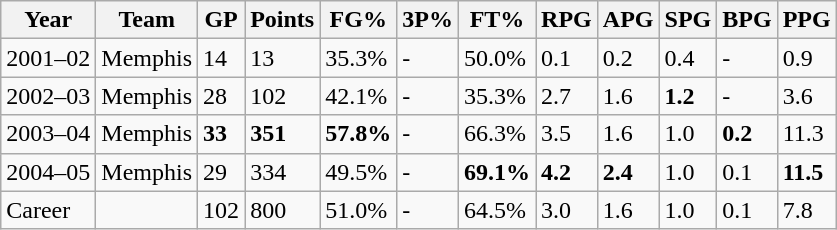<table class="wikitable">
<tr>
<th>Year</th>
<th>Team</th>
<th>GP</th>
<th>Points</th>
<th>FG%</th>
<th>3P%</th>
<th>FT%</th>
<th>RPG</th>
<th>APG</th>
<th>SPG</th>
<th>BPG</th>
<th>PPG</th>
</tr>
<tr>
<td>2001–02</td>
<td>Memphis</td>
<td>14</td>
<td>13</td>
<td>35.3%</td>
<td>-</td>
<td>50.0%</td>
<td>0.1</td>
<td>0.2</td>
<td>0.4</td>
<td>-</td>
<td>0.9</td>
</tr>
<tr>
<td>2002–03</td>
<td>Memphis</td>
<td>28</td>
<td>102</td>
<td>42.1%</td>
<td>-</td>
<td>35.3%</td>
<td>2.7</td>
<td>1.6</td>
<td><strong>1.2</strong></td>
<td>-</td>
<td>3.6</td>
</tr>
<tr>
<td>2003–04</td>
<td>Memphis</td>
<td><strong>33</strong></td>
<td><strong>351</strong></td>
<td><strong>57.8%</strong></td>
<td>-</td>
<td>66.3%</td>
<td>3.5</td>
<td>1.6</td>
<td>1.0</td>
<td><strong>0.2</strong></td>
<td>11.3</td>
</tr>
<tr>
<td>2004–05</td>
<td>Memphis</td>
<td>29</td>
<td>334</td>
<td>49.5%</td>
<td>-</td>
<td><strong>69.1%</strong></td>
<td><strong>4.2</strong></td>
<td><strong>2.4</strong></td>
<td>1.0</td>
<td>0.1</td>
<td><strong>11.5</strong></td>
</tr>
<tr>
<td>Career</td>
<td></td>
<td>102</td>
<td>800</td>
<td>51.0%</td>
<td>-</td>
<td>64.5%</td>
<td>3.0</td>
<td>1.6</td>
<td>1.0</td>
<td>0.1</td>
<td>7.8</td>
</tr>
</table>
